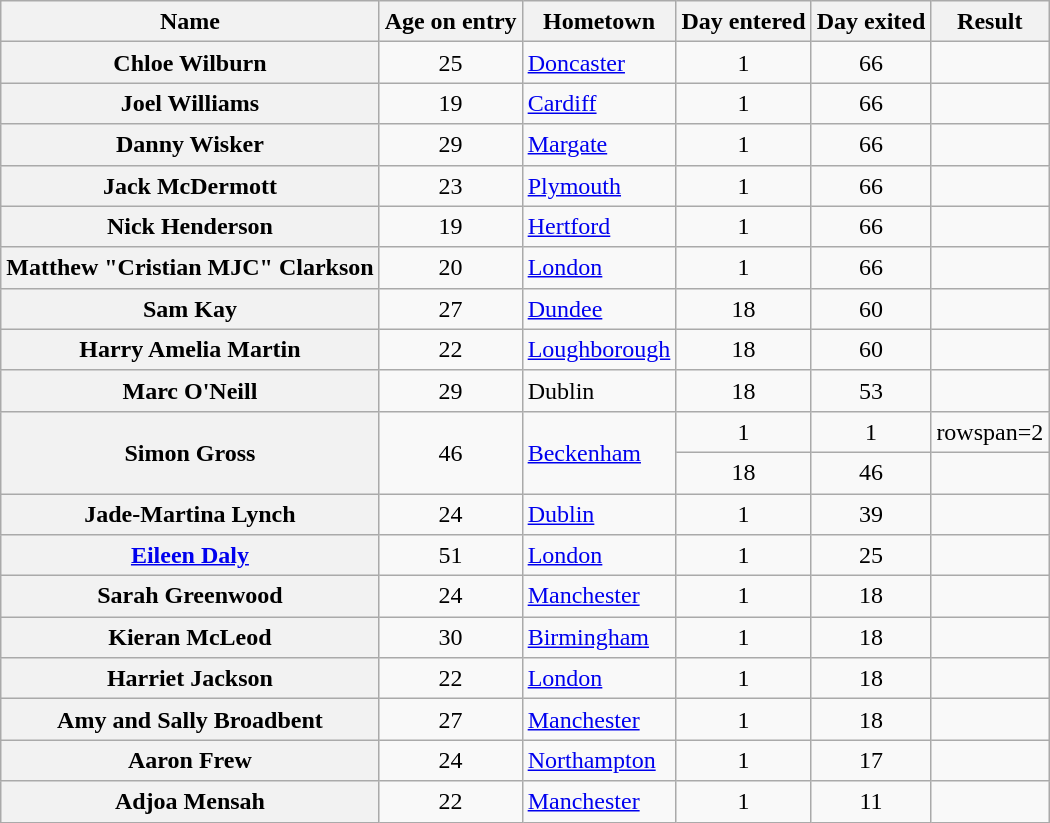<table class="wikitable sortable" style="text-align:left; line-height:20px; width:auto;">
<tr>
<th scope="col">Name</th>
<th scope="col">Age on entry</th>
<th scope="col">Hometown</th>
<th scope="col">Day entered</th>
<th scope="col">Day exited</th>
<th scope="col">Result</th>
</tr>
<tr>
<th scope="row">Chloe Wilburn</th>
<td align="center">25</td>
<td><a href='#'>Doncaster</a></td>
<td align="center">1</td>
<td align="center">66</td>
<td></td>
</tr>
<tr>
<th scope="row">Joel Williams</th>
<td align="center">19</td>
<td><a href='#'>Cardiff</a></td>
<td align="center">1</td>
<td align="center">66</td>
<td></td>
</tr>
<tr>
<th scope="row">Danny Wisker</th>
<td align="center">29</td>
<td><a href='#'>Margate</a></td>
<td align="center">1</td>
<td align="center">66</td>
<td></td>
</tr>
<tr>
<th scope="row">Jack McDermott</th>
<td align="center">23</td>
<td><a href='#'>Plymouth</a></td>
<td align="center">1</td>
<td align="center">66</td>
<td></td>
</tr>
<tr>
<th scope="row">Nick Henderson</th>
<td align="center">19</td>
<td><a href='#'>Hertford</a></td>
<td align="center">1</td>
<td align="center">66</td>
<td></td>
</tr>
<tr>
<th scope="row">Matthew "Cristian MJC" Clarkson</th>
<td align="center">20</td>
<td><a href='#'>London</a></td>
<td align="center">1</td>
<td align="center">66</td>
<td></td>
</tr>
<tr>
<th scope="row">Sam Kay</th>
<td align="center">27</td>
<td><a href='#'>Dundee</a></td>
<td align="center">18</td>
<td align="center">60</td>
<td></td>
</tr>
<tr>
<th scope="row">Harry Amelia Martin</th>
<td align="center">22</td>
<td><a href='#'>Loughborough</a></td>
<td align="center">18</td>
<td align="center">60</td>
<td></td>
</tr>
<tr>
<th scope="row">Marc O'Neill</th>
<td align="center">29</td>
<td>Dublin</td>
<td align="center">18</td>
<td align="center">53</td>
<td></td>
</tr>
<tr>
<th rowspan=2 scope="row">Simon Gross</th>
<td rowspan=2 align="center">46</td>
<td rowspan=2><a href='#'>Beckenham</a></td>
<td align="center">1</td>
<td align="center">1</td>
<td>rowspan=2 </td>
</tr>
<tr>
<td align="center">18</td>
<td align="center">46</td>
</tr>
<tr>
<th scope="row">Jade-Martina Lynch</th>
<td align="center">24</td>
<td><a href='#'>Dublin</a></td>
<td align="center">1</td>
<td align="center">39</td>
<td></td>
</tr>
<tr>
<th scope="row"><a href='#'>Eileen Daly</a></th>
<td align="center">51</td>
<td><a href='#'>London</a></td>
<td align="center">1</td>
<td align="center">25</td>
<td></td>
</tr>
<tr>
<th scope="row">Sarah Greenwood</th>
<td align="center">24</td>
<td><a href='#'>Manchester</a></td>
<td align="center">1</td>
<td align="center">18</td>
<td></td>
</tr>
<tr>
<th scope="row">Kieran McLeod</th>
<td align="center">30</td>
<td><a href='#'>Birmingham</a></td>
<td align="center">1</td>
<td align="center">18</td>
<td></td>
</tr>
<tr>
<th scope="row">Harriet Jackson</th>
<td align="center">22</td>
<td><a href='#'>London</a></td>
<td align="center">1</td>
<td align="center">18</td>
<td></td>
</tr>
<tr>
<th scope="row">Amy and Sally Broadbent</th>
<td align="center">27</td>
<td><a href='#'>Manchester</a></td>
<td align="center">1</td>
<td align="center">18</td>
<td></td>
</tr>
<tr>
<th scope="row">Aaron Frew</th>
<td align="center">24</td>
<td><a href='#'>Northampton</a></td>
<td align="center">1</td>
<td align="center">17</td>
<td></td>
</tr>
<tr>
<th scope="row">Adjoa Mensah</th>
<td align="center">22</td>
<td><a href='#'>Manchester</a></td>
<td align="center">1</td>
<td align="center">11</td>
<td></td>
</tr>
</table>
